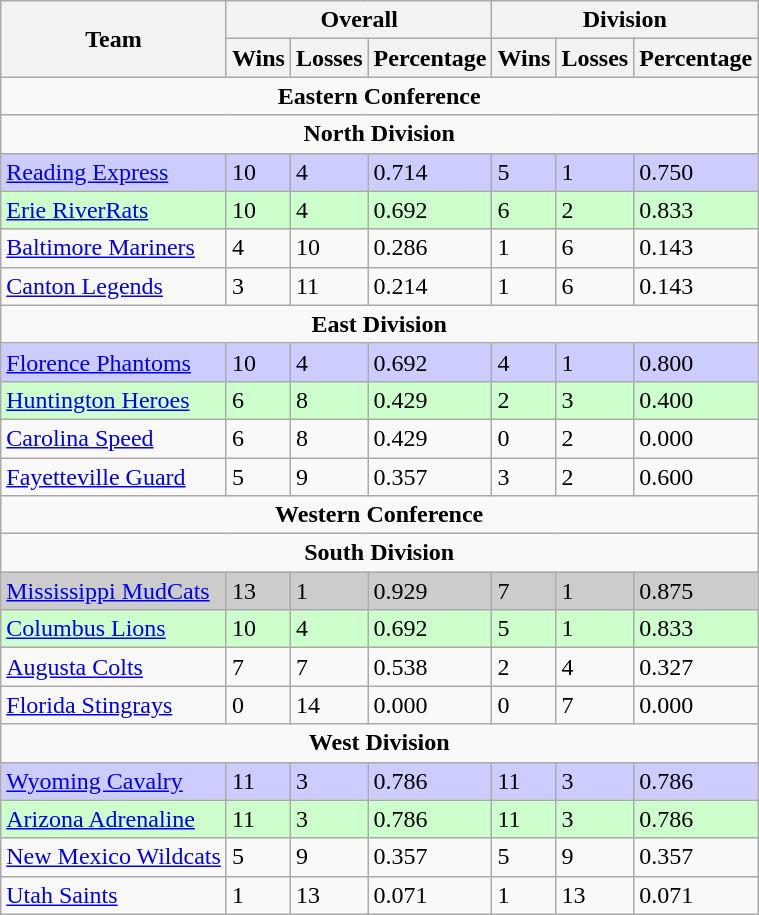<table class="wikitable">
<tr>
<th rowspan="2" align="center">Team</th>
<th colspan="3" align="center">Overall</th>
<th colspan="3" align="center">Division</th>
</tr>
<tr>
<th>Wins</th>
<th>Losses</th>
<th>Percentage</th>
<th>Wins</th>
<th>Losses</th>
<th>Percentage</th>
</tr>
<tr>
<td colspan="7" align="center"><strong>Eastern Conference</strong></td>
</tr>
<tr>
<td colspan="7" align="center"><strong>North Division</strong></td>
</tr>
<tr bgcolor=#ccccff>
<td><a href='#'>Reading Express</a></td>
<td>10</td>
<td>4</td>
<td>0.714</td>
<td>5</td>
<td>1</td>
<td>0.750</td>
</tr>
<tr bgcolor=#ccffcc>
<td><a href='#'>Erie RiverRats</a></td>
<td>10</td>
<td>4</td>
<td>0.692</td>
<td>6</td>
<td>2</td>
<td>0.833</td>
</tr>
<tr>
<td><a href='#'>Baltimore Mariners</a></td>
<td>4</td>
<td>10</td>
<td>0.286</td>
<td>1</td>
<td>6</td>
<td>0.143</td>
</tr>
<tr>
<td><a href='#'>Canton Legends</a></td>
<td>3</td>
<td>11</td>
<td>0.214</td>
<td>1</td>
<td>6</td>
<td>0.143</td>
</tr>
<tr>
<td colspan="7" align="center"><strong>East Division</strong></td>
</tr>
<tr bgcolor=#ccccff>
<td><a href='#'>Florence Phantoms</a></td>
<td>10</td>
<td>4</td>
<td>0.692</td>
<td>4</td>
<td>1</td>
<td>0.800</td>
</tr>
<tr bgcolor=#ccffcc>
<td><a href='#'>Huntington Heroes</a></td>
<td>6</td>
<td>8</td>
<td>0.429</td>
<td>2</td>
<td>3</td>
<td>0.400</td>
</tr>
<tr>
<td><a href='#'>Carolina Speed</a></td>
<td>6</td>
<td>8</td>
<td>0.429</td>
<td>0</td>
<td>2</td>
<td>0.000</td>
</tr>
<tr>
<td><a href='#'>Fayetteville Guard</a></td>
<td>5</td>
<td>9</td>
<td>0.357</td>
<td>3</td>
<td>2</td>
<td>0.600</td>
</tr>
<tr>
<td colspan="7" align="center"><strong>Western Conference</strong></td>
</tr>
<tr>
<td colspan="7" align="center"><strong>South Division</strong></td>
</tr>
<tr bgcolor=#cccccc>
<td><a href='#'>Mississippi MudCats</a></td>
<td>13</td>
<td>1</td>
<td>0.929</td>
<td>7</td>
<td>1</td>
<td>0.875</td>
</tr>
<tr bgcolor=#ccffcc>
<td><a href='#'>Columbus Lions</a></td>
<td>10</td>
<td>4</td>
<td>0.692</td>
<td>5</td>
<td>1</td>
<td>0.833</td>
</tr>
<tr>
<td><a href='#'>Augusta Colts</a></td>
<td>7</td>
<td>7</td>
<td>0.538</td>
<td>2</td>
<td>4</td>
<td>0.327</td>
</tr>
<tr>
<td><a href='#'>Florida Stingrays</a></td>
<td>0</td>
<td>14</td>
<td>0.000</td>
<td>0</td>
<td>7</td>
<td>0.000</td>
</tr>
<tr>
<td colspan="7" align="center"><strong>West Division</strong></td>
</tr>
<tr bgcolor=#ccccff>
<td><a href='#'>Wyoming Cavalry</a></td>
<td>11</td>
<td>3</td>
<td>0.786</td>
<td>11</td>
<td>3</td>
<td>0.786</td>
</tr>
<tr bgcolor=#ccffcc>
<td><a href='#'>Arizona Adrenaline</a></td>
<td>11</td>
<td>3</td>
<td>0.786</td>
<td>11</td>
<td>3</td>
<td>0.786</td>
</tr>
<tr>
<td><a href='#'>New Mexico Wildcats</a></td>
<td>5</td>
<td>9</td>
<td>0.357</td>
<td>5</td>
<td>9</td>
<td>0.357</td>
</tr>
<tr>
<td><a href='#'>Utah Saints</a></td>
<td>1</td>
<td>13</td>
<td>0.071</td>
<td>1</td>
<td>13</td>
<td>0.071</td>
</tr>
</table>
